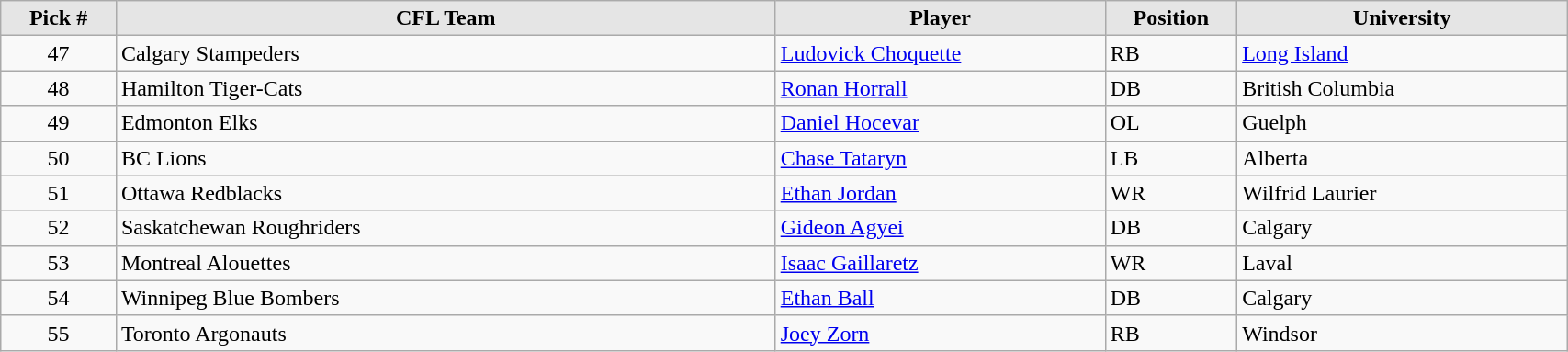<table class="wikitable" style="width: 90%">
<tr>
<th style="background:#E5E5E5;" width=7%>Pick #</th>
<th width=40% style="background:#E5E5E5;">CFL Team</th>
<th width=20% style="background:#E5E5E5;">Player</th>
<th width=8% style="background:#E5E5E5;">Position</th>
<th width=20% style="background:#E5E5E5;">University</th>
</tr>
<tr>
<td align=center>47</td>
<td>Calgary Stampeders</td>
<td><a href='#'>Ludovick Choquette</a></td>
<td>RB</td>
<td><a href='#'>Long Island</a></td>
</tr>
<tr>
<td align=center>48</td>
<td>Hamilton Tiger-Cats</td>
<td><a href='#'>Ronan Horrall</a></td>
<td>DB</td>
<td>British Columbia</td>
</tr>
<tr>
<td align=center>49</td>
<td>Edmonton Elks</td>
<td><a href='#'>Daniel Hocevar</a></td>
<td>OL</td>
<td>Guelph</td>
</tr>
<tr>
<td align=center>50</td>
<td>BC Lions</td>
<td><a href='#'>Chase Tataryn</a></td>
<td>LB</td>
<td>Alberta</td>
</tr>
<tr>
<td align=center>51</td>
<td>Ottawa Redblacks</td>
<td><a href='#'>Ethan Jordan</a></td>
<td>WR</td>
<td>Wilfrid Laurier</td>
</tr>
<tr>
<td align=center>52</td>
<td>Saskatchewan Roughriders</td>
<td><a href='#'>Gideon Agyei</a></td>
<td>DB</td>
<td>Calgary</td>
</tr>
<tr>
<td align=center>53</td>
<td>Montreal Alouettes</td>
<td><a href='#'>Isaac Gaillaretz</a></td>
<td>WR</td>
<td>Laval</td>
</tr>
<tr>
<td align=center>54</td>
<td>Winnipeg Blue Bombers</td>
<td><a href='#'>Ethan Ball</a></td>
<td>DB</td>
<td>Calgary</td>
</tr>
<tr>
<td align=center>55</td>
<td>Toronto Argonauts</td>
<td><a href='#'>Joey Zorn</a></td>
<td>RB</td>
<td>Windsor</td>
</tr>
</table>
